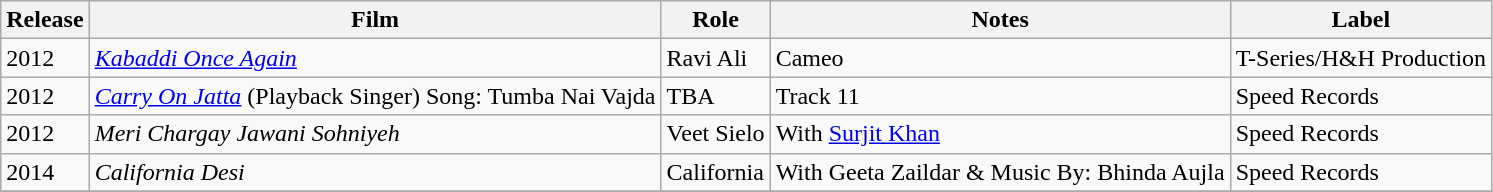<table class="wikitable">
<tr>
<th>Release</th>
<th>Film</th>
<th>Role</th>
<th>Notes</th>
<th>Label</th>
</tr>
<tr>
<td>2012</td>
<td><em><a href='#'>Kabaddi Once Again</a></em></td>
<td>Ravi Ali</td>
<td>Cameo</td>
<td>T-Series/H&H Production</td>
</tr>
<tr>
<td>2012</td>
<td><em><a href='#'>Carry On Jatta</a></em> (Playback Singer) Song: Tumba Nai Vajda</td>
<td>TBA</td>
<td>Track 11</td>
<td>Speed Records</td>
</tr>
<tr>
<td>2012</td>
<td><em>Meri Chargay Jawani Sohniyeh</em></td>
<td>Veet Sielo</td>
<td>With <a href='#'>Surjit Khan</a></td>
<td>Speed Records</td>
</tr>
<tr>
<td>2014</td>
<td><em>California Desi</em></td>
<td>California</td>
<td>With Geeta Zaildar & Music By: Bhinda Aujla</td>
<td>Speed Records</td>
</tr>
<tr>
</tr>
</table>
